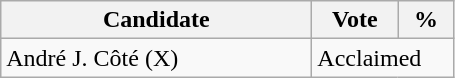<table class="wikitable">
<tr>
<th bgcolor="#DDDDFF" width="200px">Candidate</th>
<th bgcolor="#DDDDFF" width="50px">Vote</th>
<th bgcolor="#DDDDFF" width="30px">%</th>
</tr>
<tr>
<td>André J. Côté (X)</td>
<td colspan="2">Acclaimed</td>
</tr>
</table>
